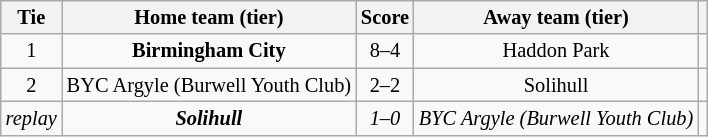<table class="wikitable" style="text-align:center; font-size:85%">
<tr>
<th>Tie</th>
<th>Home team (tier)</th>
<th>Score</th>
<th>Away team (tier)</th>
<th></th>
</tr>
<tr>
<td align="center">1</td>
<td><strong>Birmingham City</strong></td>
<td align="center">8–4</td>
<td>Haddon Park</td>
<td></td>
</tr>
<tr>
<td align="center">2</td>
<td>BYC Argyle (Burwell Youth Club)</td>
<td align="center">2–2 </td>
<td>Solihull</td>
<td></td>
</tr>
<tr>
<td align="center"><em>replay</em></td>
<td><strong><em>Solihull</em></strong></td>
<td align="center"><em>1–0</em></td>
<td><em>BYC Argyle (Burwell Youth Club)</em></td>
<td></td>
</tr>
</table>
